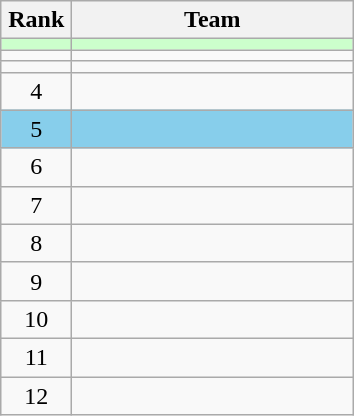<table class="wikitable" style="text-align:center;">
<tr>
<th width=40>Rank</th>
<th width=180>Team</th>
</tr>
<tr bgcolor=#ccffcc>
<td></td>
<td style="text-align:left;"></td>
</tr>
<tr>
<td></td>
<td style="text-align:left;"></td>
</tr>
<tr>
<td></td>
<td style="text-align:left;"></td>
</tr>
<tr>
<td>4</td>
<td style="text-align:left;"></td>
</tr>
<tr bgcolor=#87ceeb>
<td>5</td>
<td style="text-align:left;"></td>
</tr>
<tr>
<td>6</td>
<td style="text-align:left;"></td>
</tr>
<tr>
<td>7</td>
<td style="text-align:left;"></td>
</tr>
<tr>
<td>8</td>
<td style="text-align:left;"></td>
</tr>
<tr>
<td>9</td>
<td style="text-align:left;"></td>
</tr>
<tr>
<td>10</td>
<td style="text-align:left;"></td>
</tr>
<tr>
<td>11</td>
<td style="text-align:left;"></td>
</tr>
<tr>
<td>12</td>
<td style="text-align:left;"></td>
</tr>
</table>
